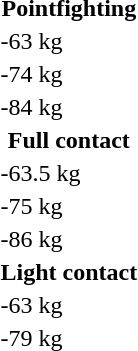<table>
<tr>
<th colspan=4>Pointfighting</th>
</tr>
<tr>
<td rowspan=2>-63 kg</td>
<td rowspan=2></td>
<td rowspan=2></td>
<td></td>
</tr>
<tr>
<td></td>
</tr>
<tr>
<td rowspan=2>-74 kg</td>
<td rowspan=2></td>
<td rowspan=2></td>
<td></td>
</tr>
<tr>
<td></td>
</tr>
<tr>
<td rowspan=2>-84 kg</td>
<td rowspan=2></td>
<td rowspan=2></td>
<td></td>
</tr>
<tr>
<td></td>
</tr>
<tr>
<th colspan=4>Full contact</th>
</tr>
<tr>
<td rowspan=2>-63.5 kg</td>
<td rowspan=2></td>
<td rowspan=2></td>
<td></td>
</tr>
<tr>
<td></td>
</tr>
<tr>
<td rowspan=2>-75 kg</td>
<td rowspan=2></td>
<td rowspan=2></td>
<td></td>
</tr>
<tr>
<td></td>
</tr>
<tr>
<td rowspan=2>-86 kg</td>
<td rowspan=2></td>
<td rowspan=2></td>
<td></td>
</tr>
<tr>
<td></td>
</tr>
<tr>
<th colspan=4>Light contact</th>
</tr>
<tr>
<td rowspan=2>-63 kg</td>
<td rowspan=2></td>
<td rowspan=2></td>
<td></td>
</tr>
<tr>
<td></td>
</tr>
<tr>
<td rowspan=2>-79 kg</td>
<td rowspan=2></td>
<td rowspan=2></td>
<td></td>
</tr>
<tr>
<td></td>
</tr>
</table>
